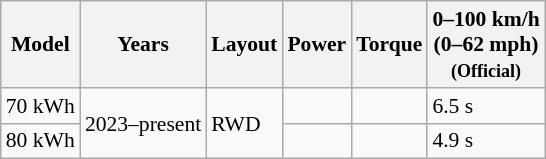<table class="wikitable collapsible" style="text-align:left; font-size:90%;">
<tr>
<th>Model</th>
<th>Years</th>
<th>Layout</th>
<th>Power</th>
<th>Torque</th>
<th>0–100 km/h<br>(0–62 mph)<br><small>(Official)</small></th>
</tr>
<tr>
<td>70 kWh</td>
<td rowspan=2>2023–present</td>
<td rowspan=2>RWD</td>
<td></td>
<td></td>
<td>6.5 s</td>
</tr>
<tr>
<td>80 kWh</td>
<td></td>
<td></td>
<td>4.9 s</td>
</tr>
</table>
